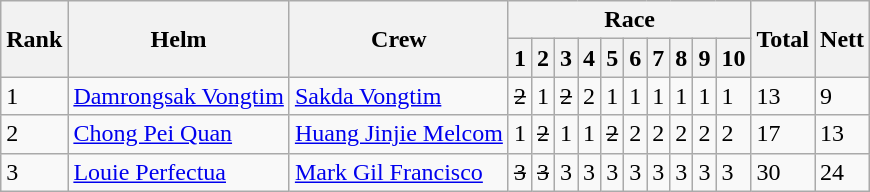<table class=wikitable>
<tr>
<th rowspan=2>Rank</th>
<th rowspan=2>Helm</th>
<th rowspan=2>Crew</th>
<th colspan=10>Race</th>
<th rowspan=2>Total</th>
<th rowspan=2>Nett</th>
</tr>
<tr>
<th>1</th>
<th>2</th>
<th>3</th>
<th>4</th>
<th>5</th>
<th>6</th>
<th>7</th>
<th>8</th>
<th>9</th>
<th>10</th>
</tr>
<tr>
<td>1</td>
<td> <a href='#'>Damrongsak Vongtim</a></td>
<td><a href='#'>Sakda Vongtim</a></td>
<td><s>2</s></td>
<td>1</td>
<td><s>2</s></td>
<td>2</td>
<td>1</td>
<td>1</td>
<td>1</td>
<td>1</td>
<td>1</td>
<td>1</td>
<td>13</td>
<td>9</td>
</tr>
<tr>
<td>2</td>
<td> <a href='#'>Chong Pei Quan</a></td>
<td><a href='#'>Huang Jinjie Melcom</a></td>
<td>1</td>
<td><s>2</s></td>
<td>1</td>
<td>1</td>
<td><s>2</s></td>
<td>2</td>
<td>2</td>
<td>2</td>
<td>2</td>
<td>2</td>
<td>17</td>
<td>13</td>
</tr>
<tr>
<td>3</td>
<td> <a href='#'>Louie Perfectua</a></td>
<td><a href='#'>Mark Gil Francisco</a></td>
<td><s>3</s></td>
<td><s>3</s></td>
<td>3</td>
<td>3</td>
<td>3</td>
<td>3</td>
<td>3</td>
<td>3</td>
<td>3</td>
<td>3</td>
<td>30</td>
<td>24</td>
</tr>
</table>
